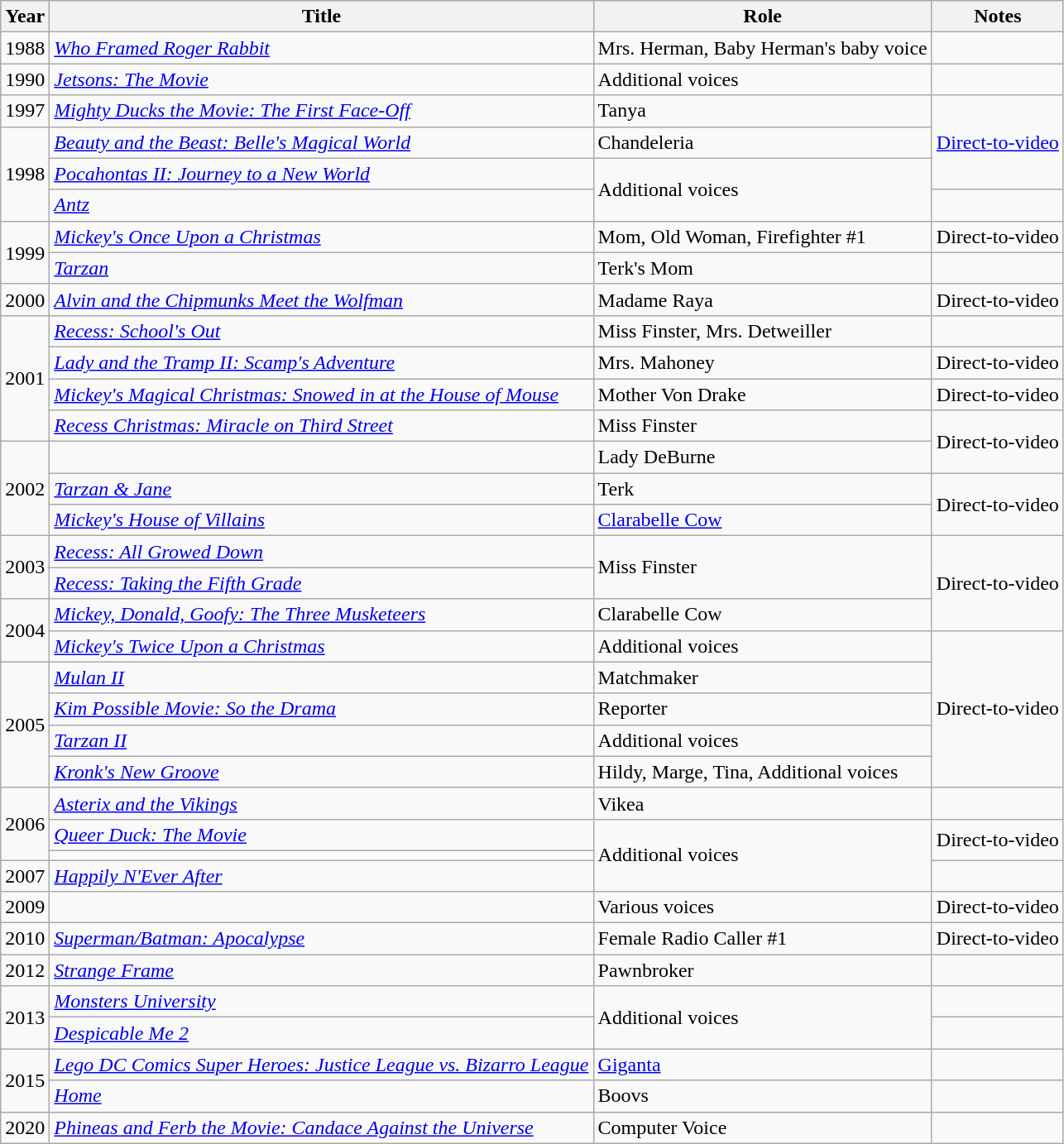<table class = "wikitable sortable">
<tr>
<th>Year</th>
<th>Title</th>
<th>Role</th>
<th class = "unsortable">Notes</th>
</tr>
<tr>
<td>1988</td>
<td><em><a href='#'>Who Framed Roger Rabbit</a></em></td>
<td>Mrs. Herman, Baby Herman's baby voice</td>
<td></td>
</tr>
<tr>
<td>1990</td>
<td><em><a href='#'>Jetsons: The Movie</a></em></td>
<td>Additional voices</td>
<td></td>
</tr>
<tr>
<td>1997</td>
<td><em><a href='#'>Mighty Ducks the Movie: The First Face-Off</a></em></td>
<td>Tanya</td>
<td rowspan="3"><a href='#'>Direct-to-video</a></td>
</tr>
<tr>
<td rowspan="3">1998</td>
<td><em><a href='#'>Beauty and the Beast: Belle's Magical World</a></em></td>
<td>Chandeleria</td>
</tr>
<tr>
<td><em><a href='#'>Pocahontas II: Journey to a New World</a></em></td>
<td rowspan="2">Additional voices</td>
</tr>
<tr>
<td><em><a href='#'>Antz</a></em></td>
<td></td>
</tr>
<tr>
<td rowspan="2">1999</td>
<td><em><a href='#'>Mickey's Once Upon a Christmas</a></em></td>
<td>Mom, Old Woman, Firefighter #1</td>
<td>Direct-to-video</td>
</tr>
<tr>
<td><em><a href='#'>Tarzan</a></em></td>
<td>Terk's Mom</td>
<td></td>
</tr>
<tr>
<td>2000</td>
<td><em><a href='#'>Alvin and the Chipmunks Meet the Wolfman</a></em></td>
<td>Madame Raya</td>
<td>Direct-to-video</td>
</tr>
<tr>
<td rowspan="4">2001</td>
<td><em><a href='#'>Recess: School's Out</a></em></td>
<td>Miss Finster, Mrs. Detweiller</td>
<td></td>
</tr>
<tr>
<td><em><a href='#'>Lady and the Tramp II: Scamp's Adventure</a></em></td>
<td>Mrs. Mahoney</td>
<td>Direct-to-video</td>
</tr>
<tr>
<td><em><a href='#'>Mickey's Magical Christmas: Snowed in at the House of Mouse</a></em></td>
<td>Mother Von Drake</td>
<td>Direct-to-video</td>
</tr>
<tr>
<td><em><a href='#'>Recess Christmas: Miracle on Third Street</a></em></td>
<td>Miss Finster</td>
<td rowspan="2">Direct-to-video</td>
</tr>
<tr>
<td rowspan="3">2002</td>
<td><em></em></td>
<td>Lady DeBurne</td>
</tr>
<tr>
<td><em><a href='#'>Tarzan & Jane</a></em></td>
<td>Terk</td>
<td rowspan="2">Direct-to-video</td>
</tr>
<tr>
<td><em><a href='#'>Mickey's House of Villains</a></em></td>
<td><a href='#'>Clarabelle Cow</a></td>
</tr>
<tr>
<td rowspan="2">2003</td>
<td><em><a href='#'>Recess: All Growed Down</a></em></td>
<td rowspan="2">Miss Finster</td>
<td rowspan="3">Direct-to-video</td>
</tr>
<tr>
<td><em><a href='#'>Recess: Taking the Fifth Grade</a></em></td>
</tr>
<tr>
<td rowspan="2">2004</td>
<td><em><a href='#'>Mickey, Donald, Goofy: The Three Musketeers</a></em></td>
<td>Clarabelle Cow</td>
</tr>
<tr>
<td><em><a href='#'>Mickey's Twice Upon a Christmas</a></em></td>
<td>Additional voices</td>
<td rowspan="5">Direct-to-video</td>
</tr>
<tr>
<td rowspan="4">2005</td>
<td><em><a href='#'>Mulan II</a></em></td>
<td>Matchmaker</td>
</tr>
<tr>
<td><em><a href='#'>Kim Possible Movie: So the Drama</a></em></td>
<td>Reporter</td>
</tr>
<tr>
<td><em><a href='#'>Tarzan II</a></em></td>
<td>Additional voices</td>
</tr>
<tr>
<td><em><a href='#'>Kronk's New Groove</a></em></td>
<td>Hildy, Marge, Tina, Additional voices</td>
</tr>
<tr>
<td rowspan="3">2006</td>
<td><em><a href='#'>Asterix and the Vikings</a></em></td>
<td>Vikea</td>
<td></td>
</tr>
<tr>
<td><em><a href='#'>Queer Duck: The Movie</a></em></td>
<td rowspan="3">Additional voices</td>
<td rowspan="2">Direct-to-video</td>
</tr>
<tr>
<td><em></em></td>
</tr>
<tr>
<td>2007</td>
<td><em><a href='#'>Happily N'Ever After</a></em></td>
<td></td>
</tr>
<tr>
<td>2009</td>
<td><em></em></td>
<td>Various voices</td>
<td>Direct-to-video</td>
</tr>
<tr>
<td>2010</td>
<td><em><a href='#'>Superman/Batman: Apocalypse</a></em></td>
<td>Female Radio Caller #1</td>
<td>Direct-to-video</td>
</tr>
<tr>
<td>2012</td>
<td><em><a href='#'>Strange Frame</a></em></td>
<td>Pawnbroker</td>
<td></td>
</tr>
<tr>
<td rowspan="2">2013</td>
<td><em><a href='#'>Monsters University</a></em></td>
<td rowspan="2">Additional voices</td>
<td></td>
</tr>
<tr>
<td><em><a href='#'>Despicable Me 2</a></em></td>
<td></td>
</tr>
<tr>
<td rowspan="2">2015</td>
<td><em><a href='#'>Lego DC Comics Super Heroes: Justice League vs. Bizarro League</a></em></td>
<td><a href='#'>Giganta</a></td>
<td></td>
</tr>
<tr>
<td><em><a href='#'>Home</a></em></td>
<td>Boovs</td>
<td></td>
</tr>
<tr>
<td>2020</td>
<td><em><a href='#'>Phineas and Ferb the Movie: Candace Against the Universe</a></em></td>
<td>Computer Voice</td>
<td></td>
</tr>
</table>
